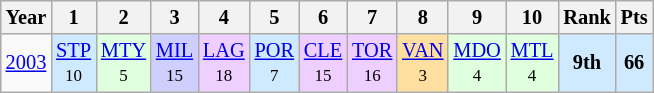<table class="wikitable" style="text-align:center; font-size:85%">
<tr>
<th>Year</th>
<th>1</th>
<th>2</th>
<th>3</th>
<th>4</th>
<th>5</th>
<th>6</th>
<th>7</th>
<th>8</th>
<th>9</th>
<th>10</th>
<th>Rank</th>
<th>Pts</th>
</tr>
<tr>
<td><a href='#'>2003</a></td>
<td style="background:#CFEAFF;"><a href='#'>STP</a><br><small>10</small></td>
<td style="background:#DFFFDF;"><a href='#'>MTY</a><br><small>5</small></td>
<td style="background:#CFCFFF;"><a href='#'>MIL</a><br><small>15</small></td>
<td style="background:#EFCFFF;"><a href='#'>LAG</a><br><small>18</small></td>
<td style="background:#CFEAFF;"><a href='#'>POR</a><br><small>7</small></td>
<td style="background:#EFCFFF;"><a href='#'>CLE</a><br><small>15</small></td>
<td style="background:#EFCFFF;"><a href='#'>TOR</a><br><small>16</small></td>
<td style="background:#FFDF9F;"><a href='#'>VAN</a><br><small>3</small></td>
<td style="background:#DFFFDF;"><a href='#'>MDO</a><br><small>4</small></td>
<td style="background:#DFFFDF;"><a href='#'>MTL</a><br><small>4</small></td>
<th style="background:#CFEAFF;">9th</th>
<th style="background:#CFEAFF;">66</th>
</tr>
</table>
